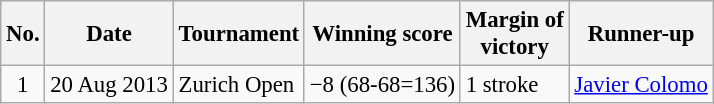<table class="wikitable" style="font-size:95%;">
<tr>
<th>No.</th>
<th>Date</th>
<th>Tournament</th>
<th>Winning score</th>
<th>Margin of<br>victory</th>
<th>Runner-up</th>
</tr>
<tr>
<td align=center>1</td>
<td align=right>20 Aug 2013</td>
<td>Zurich Open</td>
<td>−8 (68-68=136)</td>
<td>1 stroke</td>
<td> <a href='#'>Javier Colomo</a></td>
</tr>
</table>
